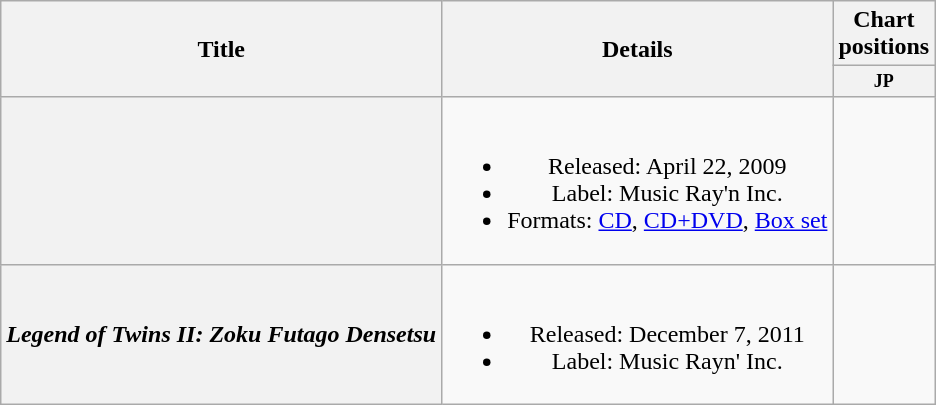<table class="wikitable plainrowheaders" style="text-align:center">
<tr>
<th scope="col" rowspan="2">Title</th>
<th scope="col" rowspan="2">Details</th>
<th>Chart positions</th>
</tr>
<tr>
<th style="width:3em;font-size:75%;">JP<br></th>
</tr>
<tr>
<th scope="row"></th>
<td><br><ul><li>Released: April 22, 2009</li><li>Label: Music Ray'n Inc.</li><li>Formats: <a href='#'>CD</a>, <a href='#'>CD+DVD</a>, <a href='#'>Box set</a></li></ul></td>
<td></td>
</tr>
<tr>
<th scope="row"><em>Legend of Twins II: Zoku Futago Densetsu</em></th>
<td><br><ul><li>Released: December 7, 2011</li><li>Label: Music Rayn' Inc.</li></ul></td>
</tr>
</table>
